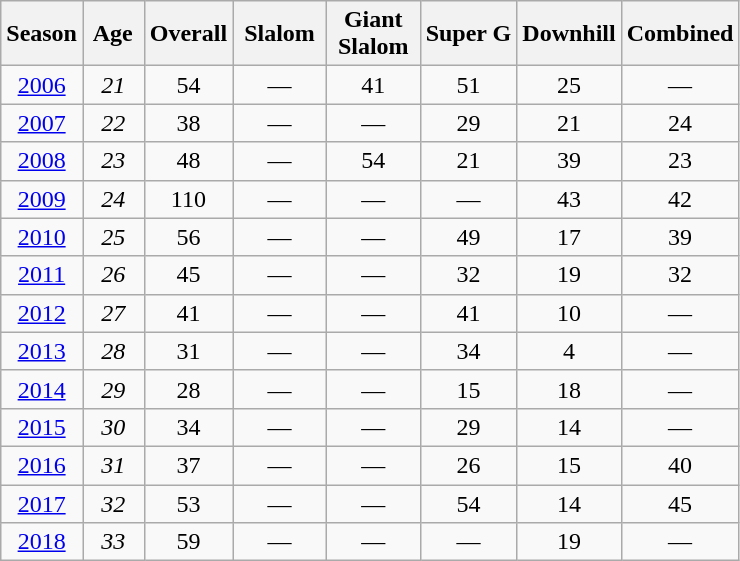<table class=wikitable style="text-align:center">
<tr>
<th>Season</th>
<th> Age </th>
<th>Overall</th>
<th> Slalom </th>
<th>Giant<br> Slalom </th>
<th>Super G</th>
<th>Downhill</th>
<th>Combined</th>
</tr>
<tr>
<td><a href='#'>2006</a></td>
<td><em>21</em></td>
<td>54</td>
<td>—</td>
<td>41</td>
<td>51</td>
<td>25</td>
<td>—</td>
</tr>
<tr>
<td><a href='#'>2007</a></td>
<td><em>22</em></td>
<td>38</td>
<td>—</td>
<td>—</td>
<td>29</td>
<td>21</td>
<td>24</td>
</tr>
<tr>
<td><a href='#'>2008</a></td>
<td><em>23</em></td>
<td>48</td>
<td>—</td>
<td>54</td>
<td>21</td>
<td>39</td>
<td>23</td>
</tr>
<tr>
<td><a href='#'>2009</a></td>
<td><em>24</em></td>
<td>110</td>
<td>—</td>
<td>—</td>
<td>—</td>
<td>43</td>
<td>42</td>
</tr>
<tr>
<td><a href='#'>2010</a></td>
<td><em>25</em></td>
<td>56</td>
<td>—</td>
<td>—</td>
<td>49</td>
<td>17</td>
<td>39</td>
</tr>
<tr>
<td><a href='#'>2011</a></td>
<td><em>26</em></td>
<td>45</td>
<td>—</td>
<td>—</td>
<td>32</td>
<td>19</td>
<td>32</td>
</tr>
<tr>
<td><a href='#'>2012</a></td>
<td><em>27</em></td>
<td>41</td>
<td>—</td>
<td>—</td>
<td>41</td>
<td>10</td>
<td>—</td>
</tr>
<tr>
<td><a href='#'>2013</a></td>
<td><em>28</em></td>
<td>31</td>
<td>—</td>
<td>—</td>
<td>34</td>
<td>4</td>
<td>—</td>
</tr>
<tr>
<td><a href='#'>2014</a></td>
<td><em>29</em></td>
<td>28</td>
<td>—</td>
<td>—</td>
<td>15</td>
<td>18</td>
<td>—</td>
</tr>
<tr>
<td><a href='#'>2015</a></td>
<td><em>30</em></td>
<td>34</td>
<td>—</td>
<td>—</td>
<td>29</td>
<td>14</td>
<td>—</td>
</tr>
<tr>
<td><a href='#'>2016</a></td>
<td><em>31</em></td>
<td>37</td>
<td>—</td>
<td>—</td>
<td>26</td>
<td>15</td>
<td>40</td>
</tr>
<tr>
<td><a href='#'>2017</a></td>
<td><em>32</em></td>
<td>53</td>
<td>—</td>
<td>—</td>
<td>54</td>
<td>14</td>
<td>45</td>
</tr>
<tr>
<td><a href='#'>2018</a></td>
<td><em>33</em></td>
<td>59</td>
<td>—</td>
<td>—</td>
<td>—</td>
<td>19</td>
<td>—</td>
</tr>
</table>
